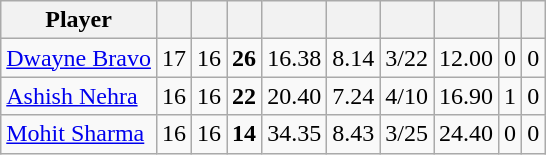<table class="wikitable sortable" style="text-align: center;">
<tr>
<th class="unsortable">Player</th>
<th></th>
<th></th>
<th></th>
<th></th>
<th></th>
<th></th>
<th></th>
<th></th>
<th></th>
</tr>
<tr>
<td style="text-align:left"><a href='#'>Dwayne Bravo</a></td>
<td>17</td>
<td>16</td>
<td><strong>26</strong></td>
<td>16.38</td>
<td>8.14</td>
<td>3/22</td>
<td>12.00</td>
<td>0</td>
<td>0</td>
</tr>
<tr>
<td style="text-align:left"><a href='#'>Ashish Nehra</a></td>
<td>16</td>
<td>16</td>
<td><strong>22</strong></td>
<td>20.40</td>
<td>7.24</td>
<td>4/10</td>
<td>16.90</td>
<td>1</td>
<td>0</td>
</tr>
<tr>
<td style="text-align:left"><a href='#'>Mohit Sharma</a></td>
<td>16</td>
<td>16</td>
<td><strong>14</strong></td>
<td>34.35</td>
<td>8.43</td>
<td>3/25</td>
<td>24.40</td>
<td>0</td>
<td>0</td>
</tr>
</table>
